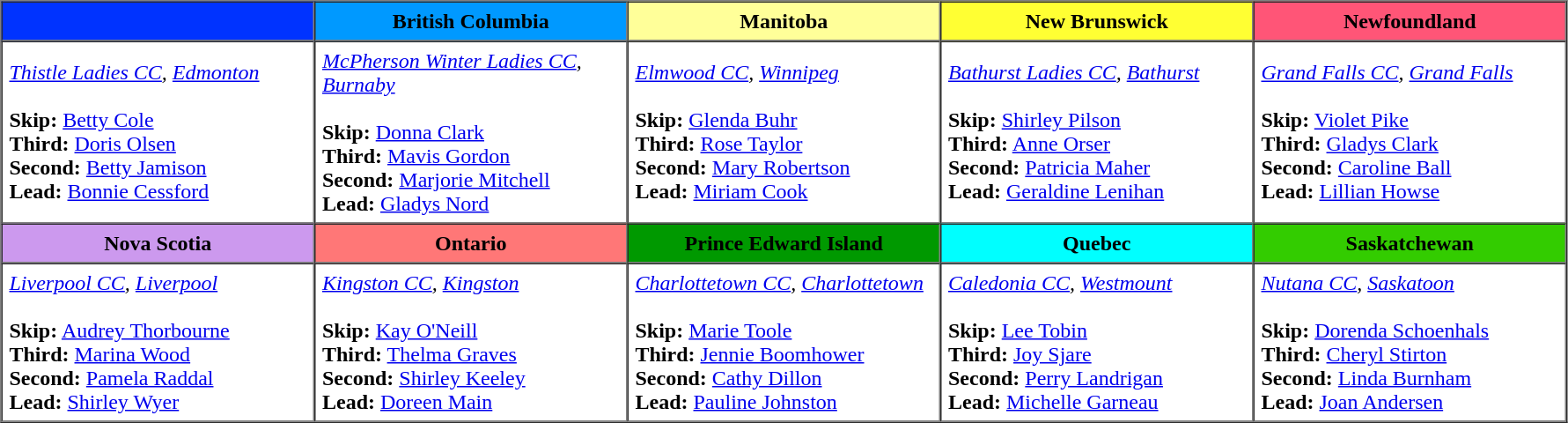<table border=1 cellpadding=5 cellspacing=0>
<tr>
<th bgcolor="#0033ff" width="225"></th>
<th bgcolor="#0099ff" width="225">British Columbia</th>
<th bgcolor="#ffff99" width="225">Manitoba</th>
<th bgcolor="#ffff33" width="225">New Brunswick</th>
<th bgcolor="#ff5577" width="225">Newfoundland</th>
</tr>
<tr>
<td><em><a href='#'>Thistle Ladies CC</a>, <a href='#'>Edmonton</a></em> <br><br><strong>Skip:</strong> <a href='#'>Betty Cole</a> <br>
<strong>Third:</strong> <a href='#'>Doris Olsen</a> <br>
<strong>Second:</strong> <a href='#'>Betty Jamison</a> <br>
<strong>Lead:</strong> <a href='#'>Bonnie Cessford</a></td>
<td><em><a href='#'>McPherson Winter Ladies CC</a>, <a href='#'>Burnaby</a></em> <br><br><strong>Skip:</strong>  <a href='#'>Donna Clark</a> <br>
<strong>Third:</strong>  <a href='#'>Mavis Gordon</a> <br>
<strong>Second:</strong>  <a href='#'>Marjorie Mitchell</a> <br>
<strong>Lead:</strong> <a href='#'>Gladys Nord</a></td>
<td><em><a href='#'>Elmwood CC</a>, <a href='#'>Winnipeg</a></em> <br><br><strong>Skip:</strong> <a href='#'>Glenda Buhr</a> <br>
<strong>Third:</strong> <a href='#'>Rose Taylor</a> <br>
<strong>Second:</strong> <a href='#'>Mary Robertson</a> <br>
<strong>Lead:</strong> <a href='#'>Miriam Cook</a></td>
<td><em><a href='#'>Bathurst Ladies CC</a>, <a href='#'>Bathurst</a></em> <br><br><strong>Skip:</strong> <a href='#'>Shirley Pilson</a> <br>
<strong>Third:</strong> <a href='#'>Anne Orser</a> <br>
<strong>Second:</strong> <a href='#'>Patricia Maher</a> <br>
<strong>Lead:</strong> <a href='#'>Geraldine Lenihan</a></td>
<td><em><a href='#'>Grand Falls CC</a>, <a href='#'>Grand Falls</a></em> <br><br><strong>Skip:</strong> <a href='#'>Violet Pike</a> <br>
<strong>Third:</strong> <a href='#'>Gladys Clark</a> <br>
<strong>Second:</strong> <a href='#'>Caroline Ball</a> <br>
<strong>Lead:</strong> <a href='#'>Lillian Howse</a></td>
</tr>
<tr border=1 cellpadding=5 cellspacing=0>
<th bgcolor="#cc99ee" width="200">Nova Scotia</th>
<th bgcolor="#ff7777" width="200">Ontario</th>
<th bgcolor="#009900" width="200">Prince Edward Island</th>
<th bgcolor="#00ffff" width="200">Quebec</th>
<th bgcolor="#33cc00" width="200">Saskatchewan</th>
</tr>
<tr>
<td><em><a href='#'>Liverpool CC</a>, <a href='#'>Liverpool</a></em> <br><br><strong>Skip:</strong> <a href='#'>Audrey Thorbourne</a> <br>
<strong>Third:</strong> <a href='#'>Marina Wood</a> <br>
<strong>Second:</strong> <a href='#'>Pamela Raddal</a> <br>
<strong>Lead:</strong> <a href='#'>Shirley Wyer</a></td>
<td><em><a href='#'>Kingston CC</a>, <a href='#'>Kingston</a></em> <br><br><strong>Skip:</strong> <a href='#'>Kay O'Neill</a> <br>
<strong>Third:</strong> <a href='#'>Thelma Graves</a> <br>
<strong>Second:</strong> <a href='#'>Shirley Keeley</a> <br>
<strong>Lead:</strong> <a href='#'>Doreen Main</a></td>
<td><em><a href='#'>Charlottetown CC</a>, <a href='#'>Charlottetown</a></em> <br><br><strong>Skip:</strong> <a href='#'>Marie Toole</a><br>
<strong>Third:</strong> <a href='#'>Jennie Boomhower</a><br>
<strong>Second:</strong> <a href='#'>Cathy Dillon</a><br>
<strong>Lead:</strong> <a href='#'>Pauline Johnston</a></td>
<td><em><a href='#'>Caledonia CC</a>, <a href='#'>Westmount</a></em> <br><br><strong>Skip:</strong> <a href='#'>Lee Tobin</a> <br>
<strong>Third:</strong> <a href='#'>Joy Sjare</a> <br>
<strong>Second:</strong> <a href='#'>Perry Landrigan</a> <br>
<strong>Lead:</strong> <a href='#'>Michelle Garneau</a></td>
<td><em><a href='#'>Nutana CC</a>, <a href='#'>Saskatoon</a></em> <br><br><strong>Skip:</strong> <a href='#'>Dorenda Schoenhals</a> <br>
<strong>Third:</strong> <a href='#'>Cheryl Stirton</a><br>
<strong>Second:</strong> <a href='#'>Linda Burnham</a><br>
<strong>Lead:</strong> <a href='#'>Joan Andersen</a></td>
</tr>
</table>
